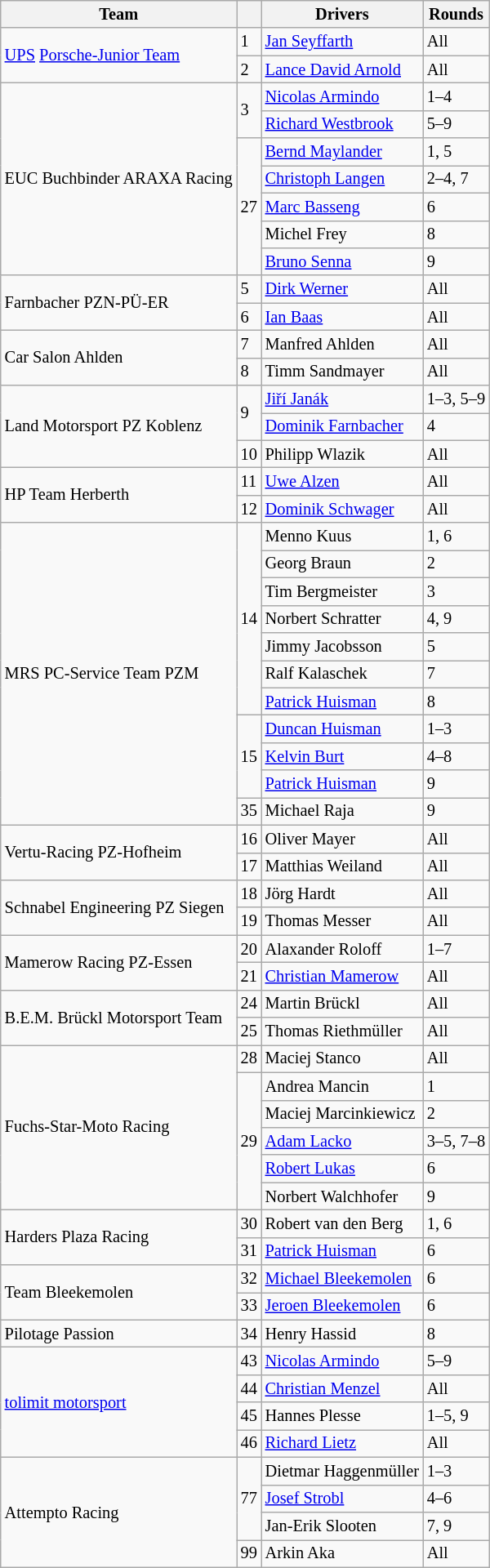<table class="wikitable" style="font-size: 85%;">
<tr>
<th>Team</th>
<th></th>
<th>Drivers</th>
<th>Rounds</th>
</tr>
<tr>
<td rowspan=2> <a href='#'>UPS</a> <a href='#'>Porsche-Junior Team</a></td>
<td>1</td>
<td> <a href='#'>Jan Seyffarth</a></td>
<td>All</td>
</tr>
<tr>
<td>2</td>
<td> <a href='#'>Lance David Arnold</a></td>
<td>All</td>
</tr>
<tr>
<td rowspan=7> EUC Buchbinder ARAXA Racing</td>
<td rowspan=2>3</td>
<td> <a href='#'>Nicolas Armindo</a></td>
<td>1–4</td>
</tr>
<tr>
<td> <a href='#'>Richard Westbrook</a></td>
<td>5–9</td>
</tr>
<tr>
<td rowspan=5>27</td>
<td> <a href='#'>Bernd Maylander</a></td>
<td>1, 5</td>
</tr>
<tr>
<td> <a href='#'>Christoph Langen</a></td>
<td>2–4, 7</td>
</tr>
<tr>
<td> <a href='#'>Marc Basseng</a></td>
<td>6</td>
</tr>
<tr>
<td> Michel Frey</td>
<td>8</td>
</tr>
<tr>
<td> <a href='#'>Bruno Senna</a></td>
<td>9</td>
</tr>
<tr>
<td rowspan=2> Farnbacher PZN-PÜ-ER</td>
<td>5</td>
<td> <a href='#'>Dirk Werner</a></td>
<td>All</td>
</tr>
<tr>
<td>6</td>
<td> <a href='#'>Ian Baas</a></td>
<td>All</td>
</tr>
<tr>
<td rowspan=2> Car Salon Ahlden</td>
<td>7</td>
<td> Manfred Ahlden</td>
<td>All</td>
</tr>
<tr>
<td>8</td>
<td> Timm Sandmayer</td>
<td>All</td>
</tr>
<tr>
<td rowspan=3> Land Motorsport PZ Koblenz</td>
<td rowspan=2>9</td>
<td> <a href='#'>Jiří Janák</a></td>
<td>1–3, 5–9</td>
</tr>
<tr>
<td> <a href='#'>Dominik Farnbacher</a></td>
<td>4</td>
</tr>
<tr>
<td>10</td>
<td> Philipp Wlazik</td>
<td>All</td>
</tr>
<tr>
<td rowspan=2> HP Team Herberth</td>
<td>11</td>
<td> <a href='#'>Uwe Alzen</a></td>
<td>All</td>
</tr>
<tr>
<td>12</td>
<td> <a href='#'>Dominik Schwager</a></td>
<td>All</td>
</tr>
<tr>
<td rowspan=11> MRS PC-Service Team PZM</td>
<td rowspan=7>14</td>
<td> Menno Kuus</td>
<td>1, 6</td>
</tr>
<tr>
<td> Georg Braun</td>
<td>2</td>
</tr>
<tr>
<td> Tim Bergmeister</td>
<td>3</td>
</tr>
<tr>
<td> Norbert Schratter</td>
<td>4, 9</td>
</tr>
<tr>
<td> Jimmy Jacobsson</td>
<td>5</td>
</tr>
<tr>
<td> Ralf Kalaschek</td>
<td>7</td>
</tr>
<tr>
<td> <a href='#'>Patrick Huisman</a></td>
<td>8</td>
</tr>
<tr>
<td rowspan=3>15</td>
<td> <a href='#'>Duncan Huisman</a></td>
<td>1–3</td>
</tr>
<tr>
<td> <a href='#'>Kelvin Burt</a></td>
<td>4–8</td>
</tr>
<tr>
<td> <a href='#'>Patrick Huisman</a></td>
<td>9</td>
</tr>
<tr>
<td>35</td>
<td> Michael Raja</td>
<td>9</td>
</tr>
<tr>
<td rowspan=2> Vertu-Racing PZ-Hofheim</td>
<td>16</td>
<td> Oliver Mayer</td>
<td>All</td>
</tr>
<tr>
<td>17</td>
<td> Matthias Weiland</td>
<td>All</td>
</tr>
<tr>
<td rowspan=2> Schnabel Engineering PZ Siegen</td>
<td>18</td>
<td> Jörg Hardt</td>
<td>All</td>
</tr>
<tr>
<td>19</td>
<td> Thomas Messer</td>
<td>All</td>
</tr>
<tr>
<td rowspan=2> Mamerow Racing PZ-Essen</td>
<td>20</td>
<td> Alaxander Roloff</td>
<td>1–7</td>
</tr>
<tr>
<td>21</td>
<td> <a href='#'>Christian Mamerow</a></td>
<td>All</td>
</tr>
<tr>
<td rowspan=2> B.E.M. Brückl Motorsport Team</td>
<td>24</td>
<td> Martin Brückl</td>
<td>All</td>
</tr>
<tr>
<td>25</td>
<td> Thomas Riethmüller</td>
<td>All</td>
</tr>
<tr>
<td rowspan=6> Fuchs-Star-Moto Racing</td>
<td>28</td>
<td> Maciej Stanco</td>
<td>All</td>
</tr>
<tr>
<td rowspan=5>29</td>
<td> Andrea Mancin</td>
<td>1</td>
</tr>
<tr>
<td> Maciej Marcinkiewicz</td>
<td>2</td>
</tr>
<tr>
<td> <a href='#'>Adam Lacko</a></td>
<td>3–5, 7–8</td>
</tr>
<tr>
<td> <a href='#'>Robert Lukas</a></td>
<td>6</td>
</tr>
<tr>
<td> Norbert Walchhofer</td>
<td>9</td>
</tr>
<tr>
<td rowspan=2> Harders Plaza Racing</td>
<td>30</td>
<td> Robert van den Berg</td>
<td>1, 6</td>
</tr>
<tr>
<td>31</td>
<td> <a href='#'>Patrick Huisman</a></td>
<td>6</td>
</tr>
<tr>
<td rowspan=2> Team Bleekemolen</td>
<td>32</td>
<td> <a href='#'>Michael Bleekemolen</a></td>
<td>6</td>
</tr>
<tr>
<td>33</td>
<td> <a href='#'>Jeroen Bleekemolen</a></td>
<td>6</td>
</tr>
<tr>
<td> Pilotage Passion</td>
<td>34</td>
<td> Henry Hassid</td>
<td>8</td>
</tr>
<tr>
<td rowspan=4> <a href='#'>tolimit motorsport</a></td>
<td>43</td>
<td> <a href='#'>Nicolas Armindo</a></td>
<td>5–9</td>
</tr>
<tr>
<td>44</td>
<td> <a href='#'>Christian Menzel</a></td>
<td>All</td>
</tr>
<tr>
<td>45</td>
<td> Hannes Plesse</td>
<td>1–5, 9</td>
</tr>
<tr>
<td>46</td>
<td> <a href='#'>Richard Lietz</a></td>
<td>All</td>
</tr>
<tr>
<td rowspan=4> Attempto Racing</td>
<td rowspan=3>77</td>
<td> Dietmar Haggenmüller</td>
<td>1–3</td>
</tr>
<tr>
<td> <a href='#'>Josef Strobl</a></td>
<td>4–6</td>
</tr>
<tr>
<td> Jan-Erik Slooten</td>
<td>7, 9</td>
</tr>
<tr>
<td>99</td>
<td> Arkin Aka</td>
<td>All</td>
</tr>
</table>
